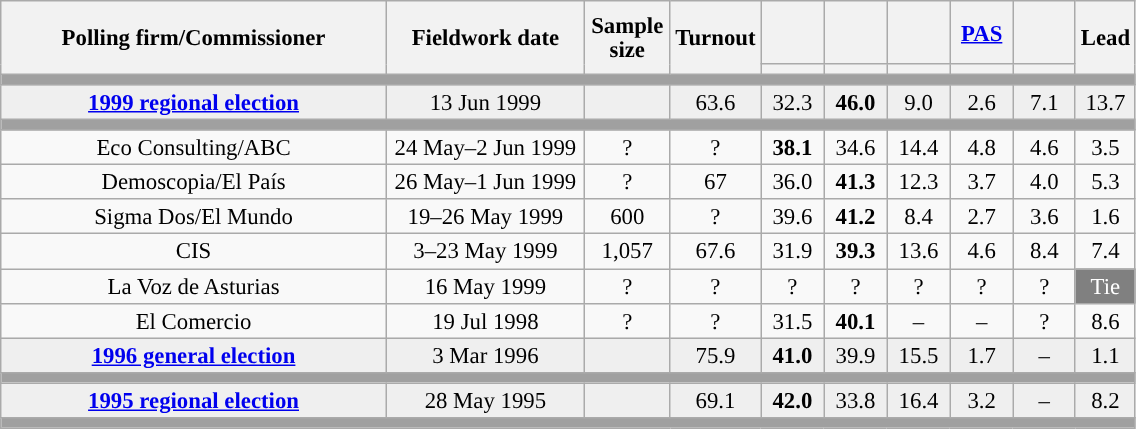<table class="wikitable collapsible collapsed" style="text-align:center; font-size:95%; line-height:16px;">
<tr style="height:42px;">
<th style="width:250px;" rowspan="2">Polling firm/Commissioner</th>
<th style="width:125px;" rowspan="2">Fieldwork date</th>
<th style="width:50px;" rowspan="2">Sample size</th>
<th style="width:45px;" rowspan="2">Turnout</th>
<th style="width:35px;"></th>
<th style="width:35px;"></th>
<th style="width:35px;"></th>
<th style="width:35px;"><a href='#'>PAS</a></th>
<th style="width:35px; font-size:90%;"></th>
<th style="width:30px;" rowspan="2">Lead</th>
</tr>
<tr>
<th style="color:inherit;background:"></th>
<th style="color:inherit;background:"></th>
<th style="color:inherit;background:"></th>
<th style="color:inherit;background:"></th>
<th style="color:inherit;background:"></th>
</tr>
<tr>
<td colspan="10" style="background:#A0A0A0"></td>
</tr>
<tr style="background:#EFEFEF;">
<td><strong><a href='#'>1999 regional election</a></strong></td>
<td>13 Jun 1999</td>
<td></td>
<td>63.6</td>
<td>32.3<br></td>
<td><strong>46.0</strong><br></td>
<td>9.0<br></td>
<td>2.6<br></td>
<td>7.1<br></td>
<td style="background:">13.7</td>
</tr>
<tr>
<td colspan="10" style="background:#A0A0A0"></td>
</tr>
<tr>
<td>Eco Consulting/ABC</td>
<td>24 May–2 Jun 1999</td>
<td>?</td>
<td>?</td>
<td><strong>38.1</strong><br></td>
<td>34.6<br></td>
<td>14.4<br></td>
<td>4.8<br></td>
<td>4.6<br></td>
<td style="background:">3.5</td>
</tr>
<tr>
<td>Demoscopia/El País</td>
<td>26 May–1 Jun 1999</td>
<td>?</td>
<td>67</td>
<td>36.0<br></td>
<td><strong>41.3</strong><br></td>
<td>12.3<br></td>
<td>3.7<br></td>
<td>4.0<br></td>
<td style="background:">5.3</td>
</tr>
<tr>
<td>Sigma Dos/El Mundo</td>
<td>19–26 May 1999</td>
<td>600</td>
<td>?</td>
<td>39.6<br></td>
<td><strong>41.2</strong><br></td>
<td>8.4<br></td>
<td>2.7<br></td>
<td>3.6<br></td>
<td style="background:">1.6</td>
</tr>
<tr>
<td>CIS</td>
<td>3–23 May 1999</td>
<td>1,057</td>
<td>67.6</td>
<td>31.9<br></td>
<td><strong>39.3</strong><br></td>
<td>13.6<br></td>
<td>4.6<br></td>
<td>8.4<br></td>
<td style="background:">7.4</td>
</tr>
<tr>
<td>La Voz de Asturias</td>
<td>16 May 1999</td>
<td>?</td>
<td>?</td>
<td>?<br></td>
<td>?<br></td>
<td>?<br></td>
<td>?<br></td>
<td>?<br></td>
<td style="background:gray; color:white;">Tie</td>
</tr>
<tr>
<td>El Comercio</td>
<td>19 Jul 1998</td>
<td>?</td>
<td>?</td>
<td>31.5<br></td>
<td><strong>40.1</strong><br></td>
<td>–</td>
<td>–</td>
<td>?<br></td>
<td style="background:">8.6</td>
</tr>
<tr style="background:#EFEFEF;">
<td><strong><a href='#'>1996 general election</a></strong></td>
<td>3 Mar 1996</td>
<td></td>
<td>75.9</td>
<td><strong>41.0</strong></td>
<td>39.9</td>
<td>15.5</td>
<td>1.7</td>
<td>–</td>
<td style="background:">1.1</td>
</tr>
<tr>
<td colspan="10" style="background:#A0A0A0"></td>
</tr>
<tr style="background:#EFEFEF;">
<td><strong><a href='#'>1995 regional election</a></strong></td>
<td>28 May 1995</td>
<td></td>
<td>69.1</td>
<td><strong>42.0</strong><br></td>
<td>33.8<br></td>
<td>16.4<br></td>
<td>3.2<br></td>
<td>–</td>
<td style="background:">8.2</td>
</tr>
<tr>
<td colspan="10" style="background:#A0A0A0"></td>
</tr>
</table>
